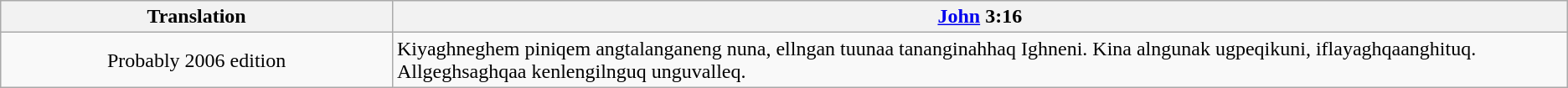<table class="wikitable">
<tr>
<th style="text-align:center; width:25%;">Translation</th>
<th><a href='#'>John</a> 3:16</th>
</tr>
<tr>
<td style="text-align:center;">Probably 2006 edition</td>
<td>Kiyaghneghem piniqem angtalanganeng nuna, ellngan tuunaa tananginahhaq Ighneni. Kina alngunak ugpeqikuni, iflayaghqaanghituq. Allgeghsaghqaa kenlengilnguq unguvalleq.</td>
</tr>
</table>
